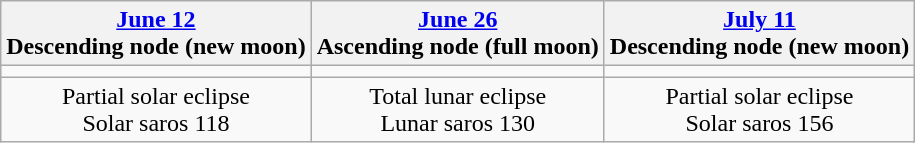<table class="wikitable">
<tr>
<th><a href='#'>June 12</a><br>Descending node (new moon)</th>
<th><a href='#'>June 26</a><br>Ascending node (full moon)</th>
<th><a href='#'>July 11</a><br>Descending node (new moon)</th>
</tr>
<tr>
<td></td>
<td></td>
<td></td>
</tr>
<tr align=center>
<td>Partial solar eclipse<br>Solar saros 118</td>
<td>Total lunar eclipse<br>Lunar saros 130</td>
<td>Partial solar eclipse<br>Solar saros 156</td>
</tr>
</table>
